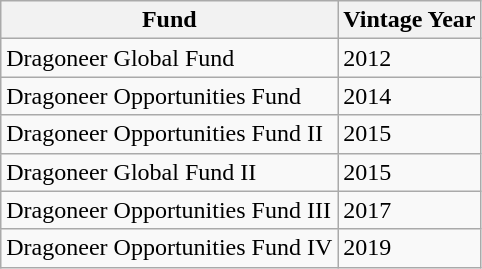<table class="wikitable">
<tr>
<th>Fund</th>
<th>Vintage Year</th>
</tr>
<tr>
<td>Dragoneer Global Fund</td>
<td>2012</td>
</tr>
<tr>
<td>Dragoneer Opportunities Fund</td>
<td>2014</td>
</tr>
<tr>
<td>Dragoneer Opportunities Fund II</td>
<td>2015</td>
</tr>
<tr>
<td>Dragoneer Global Fund II</td>
<td>2015</td>
</tr>
<tr>
<td>Dragoneer Opportunities Fund III</td>
<td>2017</td>
</tr>
<tr>
<td>Dragoneer Opportunities Fund IV</td>
<td>2019</td>
</tr>
</table>
